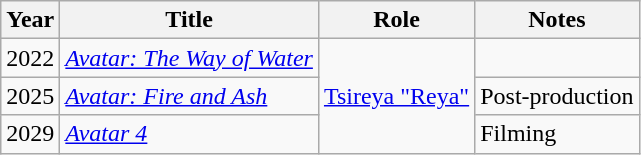<table class="wikitable sortable">
<tr>
<th>Year</th>
<th>Title</th>
<th>Role</th>
<th class="unsortable">Notes</th>
</tr>
<tr>
<td>2022</td>
<td><em><a href='#'>Avatar: The Way of Water</a></em></td>
<td rowspan="3"><a href='#'>Tsireya "Reya"</a></td>
<td></td>
</tr>
<tr>
<td>2025</td>
<td><em><a href='#'>Avatar: Fire and Ash</a></em></td>
<td>Post-production</td>
</tr>
<tr>
<td>2029</td>
<td><em><a href='#'>Avatar 4</a></em></td>
<td>Filming</td>
</tr>
</table>
